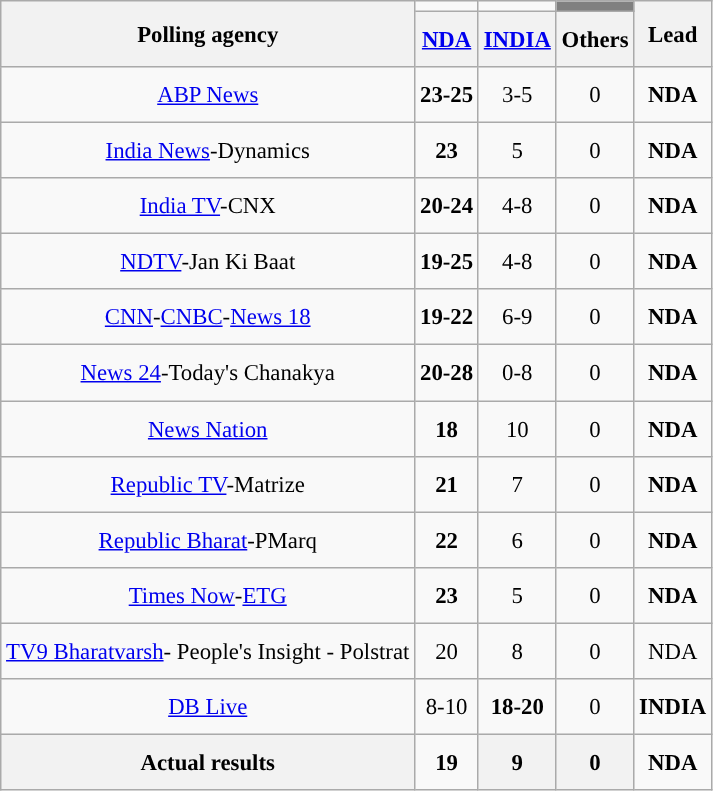<table class="wikitable" style="text-align:center;font-size:95%;line-height:30px;">
<tr>
<th rowspan="2" class="wikitable">Polling agency</th>
<td></td>
<td></td>
<td style="background:grey;"></td>
<th rowspan="2">Lead</th>
</tr>
<tr>
<th class="wikitable"><a href='#'>NDA</a></th>
<th class="wikitable"><a href='#'>INDIA</a></th>
<th class="wikitable">Others</th>
</tr>
<tr>
<td><a href='#'>ABP News</a></td>
<td style="color:black;"><strong>23-25</strong></td>
<td>3-5</td>
<td>0</td>
<td style="color:black;"><strong>NDA</strong></td>
</tr>
<tr>
<td><a href='#'>India News</a>-Dynamics</td>
<td style="color:black;"><strong>23</strong></td>
<td>5</td>
<td>0</td>
<td style="color:black;"><strong>NDA</strong></td>
</tr>
<tr>
<td><a href='#'>India TV</a>-CNX</td>
<td style="color:black;"><strong>20-24</strong></td>
<td>4-8</td>
<td>0</td>
<td style="color:black;"><strong>NDA</strong></td>
</tr>
<tr>
<td><a href='#'>NDTV</a>-Jan Ki Baat</td>
<td style="color:black;"><strong>19-25</strong></td>
<td>4-8</td>
<td>0</td>
<td style="color:black;"><strong>NDA</strong></td>
</tr>
<tr>
<td><a href='#'>CNN</a>-<a href='#'>CNBC</a>-<a href='#'>News 18</a></td>
<td style="color:black;"><strong>19-22</strong></td>
<td>6-9</td>
<td>0</td>
<td style="color:black;"><strong>NDA</strong></td>
</tr>
<tr>
<td><a href='#'>News 24</a>-Today's Chanakya</td>
<td style="color:black;"><strong>20-28</strong></td>
<td>0-8</td>
<td>0</td>
<td style="color:black;"><strong>NDA</strong></td>
</tr>
<tr>
<td><a href='#'>News Nation</a></td>
<td style="color:black;"><strong>18</strong></td>
<td>10</td>
<td>0</td>
<td style="color:black;"><strong>NDA</strong></td>
</tr>
<tr>
<td><a href='#'>Republic TV</a>-Matrize</td>
<td style="color:black;"><strong>21</strong></td>
<td>7</td>
<td>0</td>
<td style="color:black;"><strong>NDA</strong></td>
</tr>
<tr>
<td><a href='#'>Republic Bharat</a>-PMarq</td>
<td style="color:black;"><strong>22</strong></td>
<td>6</td>
<td>0</td>
<td style="color:black;"><strong>NDA</strong></td>
</tr>
<tr>
<td><a href='#'>Times Now</a>-<a href='#'>ETG</a></td>
<td style="color:black;"><strong>23</strong></td>
<td>5</td>
<td>0</td>
<td style="color:black;"><strong>NDA</strong></td>
</tr>
<tr>
<td><a href='#'>TV9 Bharatvarsh</a>- People's Insight - Polstrat</td>
<td>20</td>
<td>8</td>
<td>0</td>
<td>NDA</td>
</tr>
<tr>
<td><a href='#'>DB Live</a></td>
<td>8-10</td>
<td style="color:black;"><strong>18-20</strong></td>
<td>0</td>
<td style="color:black;"><strong>INDIA</strong></td>
</tr>
<tr>
<th>Actual results</th>
<td><strong>19</strong></td>
<th>9</th>
<th>0</th>
<td><strong>NDA</strong></td>
</tr>
</table>
